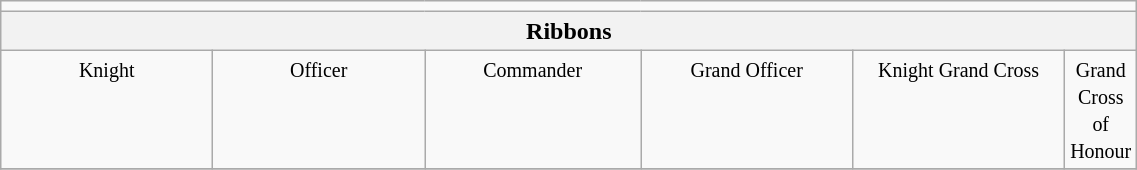<table align=center class=wikitable width=60%>
<tr>
<td colspan="6" align="center"></td>
</tr>
<tr>
<th colspan=6>Ribbons</th>
</tr>
<tr>
<td width=20% valign=top align=center><small>Knight</small></td>
<td width=20% valign=top align=center><small>Officer</small></td>
<td width=20% valign=top align=center><small>Commander</small></td>
<td width=20% valign=top align=center><small>Grand Officer</small></td>
<td width=20% valign=top align=center><small>Knight Grand Cross</small></td>
<td width=20% valign=top align=center><small>Grand Cross of Honour</small></td>
</tr>
<tr>
</tr>
</table>
